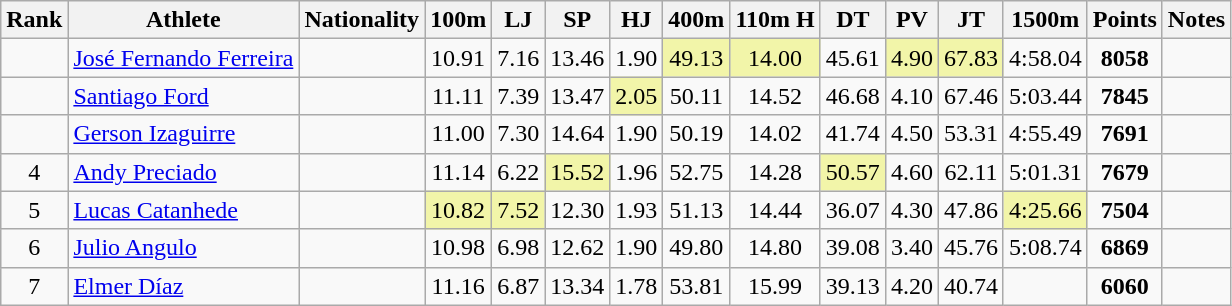<table class="wikitable sortable" style=" text-align:center;">
<tr>
<th>Rank</th>
<th>Athlete</th>
<th>Nationality</th>
<th>100m</th>
<th>LJ</th>
<th>SP</th>
<th>HJ</th>
<th>400m</th>
<th>110m H</th>
<th>DT</th>
<th>PV</th>
<th>JT</th>
<th>1500m</th>
<th>Points</th>
<th>Notes</th>
</tr>
<tr>
<td></td>
<td align=left><a href='#'>José Fernando Ferreira</a></td>
<td align=left></td>
<td>10.91</td>
<td>7.16</td>
<td>13.46</td>
<td>1.90</td>
<td bgcolor=#F2F5A9>49.13</td>
<td bgcolor=#F2F5A9>14.00</td>
<td>45.61</td>
<td bgcolor=#F2F5A9>4.90</td>
<td bgcolor=#F2F5A9>67.83</td>
<td>4:58.04</td>
<td><strong>8058</strong></td>
<td><strong></strong></td>
</tr>
<tr>
<td></td>
<td align=left><a href='#'>Santiago Ford</a></td>
<td align=left></td>
<td>11.11</td>
<td>7.39</td>
<td>13.47</td>
<td bgcolor=#F2F5A9>2.05</td>
<td>50.11</td>
<td>14.52</td>
<td>46.68</td>
<td>4.10</td>
<td>67.46</td>
<td>5:03.44</td>
<td><strong>7845</strong></td>
<td></td>
</tr>
<tr>
<td></td>
<td align=left><a href='#'>Gerson Izaguirre</a></td>
<td align=left></td>
<td>11.00</td>
<td>7.30</td>
<td>14.64</td>
<td>1.90</td>
<td>50.19</td>
<td>14.02</td>
<td>41.74</td>
<td>4.50</td>
<td>53.31</td>
<td>4:55.49</td>
<td><strong>7691</strong></td>
<td></td>
</tr>
<tr>
<td>4</td>
<td align=left><a href='#'>Andy Preciado</a></td>
<td align=left></td>
<td>11.14</td>
<td>6.22</td>
<td bgcolor=#F2F5A9>15.52</td>
<td>1.96</td>
<td>52.75</td>
<td>14.28</td>
<td bgcolor=#F2F5A9>50.57</td>
<td>4.60</td>
<td>62.11</td>
<td>5:01.31</td>
<td><strong>7679</strong></td>
<td></td>
</tr>
<tr>
<td>5</td>
<td align=left><a href='#'>Lucas Catanhede</a></td>
<td align=left></td>
<td bgcolor=#F2F5A9>10.82</td>
<td bgcolor=#F2F5A9>7.52</td>
<td>12.30</td>
<td>1.93</td>
<td>51.13</td>
<td>14.44</td>
<td>36.07</td>
<td>4.30</td>
<td>47.86</td>
<td bgcolor=#F2F5A9>4:25.66</td>
<td><strong>7504</strong></td>
<td></td>
</tr>
<tr>
<td>6</td>
<td align=left><a href='#'>Julio Angulo</a></td>
<td align=left></td>
<td>10.98</td>
<td>6.98</td>
<td>12.62</td>
<td>1.90</td>
<td>49.80</td>
<td>14.80</td>
<td>39.08</td>
<td>3.40</td>
<td>45.76</td>
<td>5:08.74</td>
<td><strong>6869</strong></td>
<td></td>
</tr>
<tr>
<td>7</td>
<td align=left><a href='#'>Elmer Díaz</a></td>
<td align=left></td>
<td>11.16</td>
<td>6.87</td>
<td>13.34</td>
<td>1.78</td>
<td>53.81</td>
<td>15.99</td>
<td>39.13</td>
<td>4.20</td>
<td>40.74</td>
<td></td>
<td><strong>6060</strong></td>
<td></td>
</tr>
</table>
